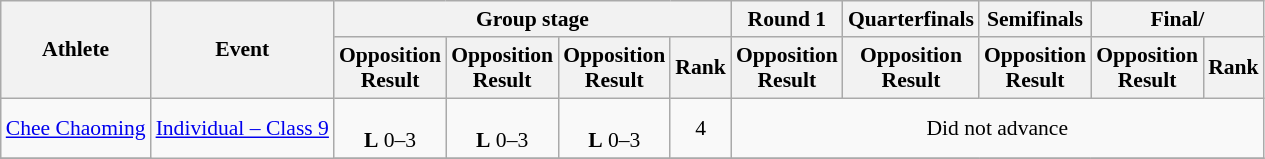<table class=wikitable style="text-align: center; font-size:90%">
<tr>
<th rowspan="2">Athlete</th>
<th rowspan="2">Event</th>
<th colspan="4">Group stage</th>
<th>Round 1</th>
<th>Quarterfinals</th>
<th>Semifinals</th>
<th colspan="2">Final/</th>
</tr>
<tr>
<th>Opposition<br>Result</th>
<th>Opposition<br>Result</th>
<th>Opposition<br>Result</th>
<th>Rank</th>
<th>Opposition<br>Result</th>
<th>Opposition<br>Result</th>
<th>Opposition<br>Result</th>
<th>Opposition<br>Result</th>
<th>Rank</th>
</tr>
<tr>
<td align=left><a href='#'>Chee Chaoming</a></td>
<td align=left rowspan=2><a href='#'>Individual – Class 9</a></td>
<td><br><strong>L</strong> 0–3</td>
<td><br><strong>L</strong> 0–3</td>
<td><br><strong>L</strong> 0–3</td>
<td>4</td>
<td align="center" colspan="5">Did not advance</td>
</tr>
<tr>
</tr>
</table>
